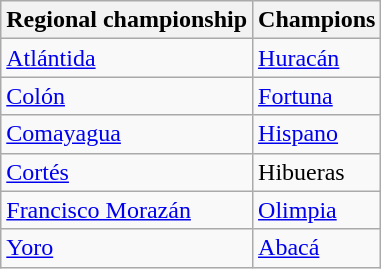<table class="wikitable">
<tr>
<th>Regional championship</th>
<th>Champions</th>
</tr>
<tr>
<td><a href='#'>Atlántida</a></td>
<td><a href='#'>Huracán</a></td>
</tr>
<tr>
<td><a href='#'>Colón</a></td>
<td><a href='#'>Fortuna</a></td>
</tr>
<tr>
<td><a href='#'>Comayagua</a></td>
<td><a href='#'>Hispano</a></td>
</tr>
<tr>
<td><a href='#'>Cortés</a></td>
<td>Hibueras</td>
</tr>
<tr>
<td><a href='#'>Francisco Morazán</a></td>
<td><a href='#'>Olimpia</a></td>
</tr>
<tr>
<td><a href='#'>Yoro</a></td>
<td><a href='#'>Abacá</a></td>
</tr>
</table>
